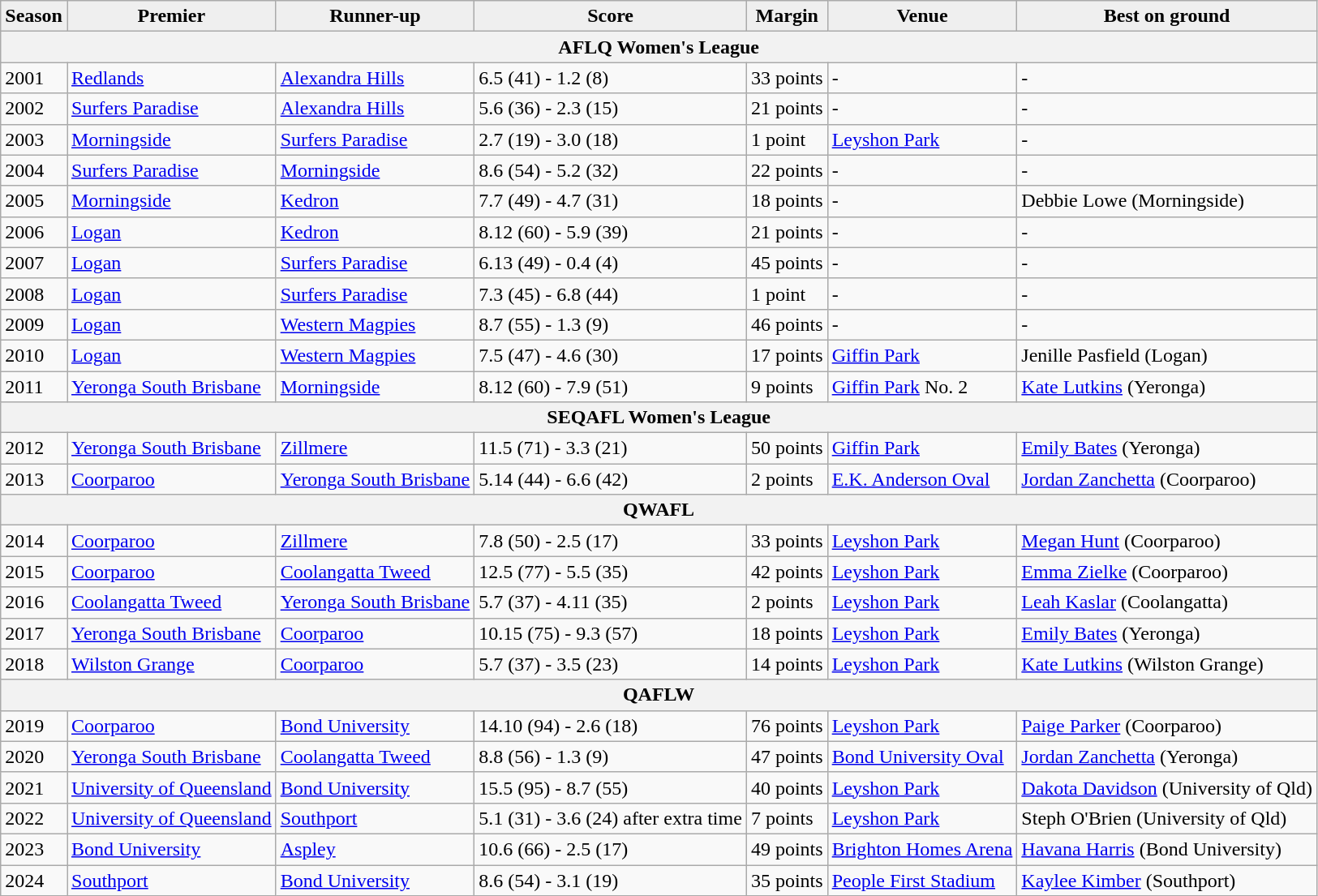<table class="wikitable">
<tr bgcolor=#efefef>
<td align="center"><strong>Season</strong></td>
<td align="center"><strong>Premier</strong></td>
<td align="center"><strong>Runner-up</strong></td>
<td align="center"><strong>Score</strong></td>
<td align="center"><strong>Margin</strong></td>
<td align="center"><strong>Venue</strong></td>
<td align="center"><strong>Best on ground</strong></td>
</tr>
<tr>
<th colspan="7">AFLQ Women's League</th>
</tr>
<tr>
<td>2001</td>
<td><a href='#'>Redlands</a></td>
<td><a href='#'>Alexandra Hills</a></td>
<td>6.5 (41) - 1.2 (8)</td>
<td>33 points</td>
<td>-</td>
<td>-</td>
</tr>
<tr>
<td>2002</td>
<td><a href='#'>Surfers Paradise</a></td>
<td><a href='#'>Alexandra Hills</a></td>
<td>5.6 (36) - 2.3 (15)</td>
<td>21 points</td>
<td>-</td>
<td>-</td>
</tr>
<tr>
<td>2003</td>
<td><a href='#'>Morningside</a></td>
<td><a href='#'>Surfers Paradise</a></td>
<td>2.7 (19) - 3.0 (18)</td>
<td>1 point</td>
<td><a href='#'>Leyshon Park</a></td>
<td>-</td>
</tr>
<tr>
<td>2004</td>
<td><a href='#'>Surfers Paradise</a></td>
<td><a href='#'>Morningside</a></td>
<td>8.6 (54) - 5.2 (32)</td>
<td>22 points</td>
<td>-</td>
<td>-</td>
</tr>
<tr>
<td>2005</td>
<td><a href='#'>Morningside</a></td>
<td><a href='#'>Kedron</a></td>
<td>7.7 (49) - 4.7 (31)</td>
<td>18 points</td>
<td>-</td>
<td>Debbie Lowe (Morningside)</td>
</tr>
<tr>
<td>2006</td>
<td><a href='#'>Logan</a></td>
<td><a href='#'>Kedron</a></td>
<td>8.12 (60) - 5.9 (39)</td>
<td>21 points</td>
<td>-</td>
<td>-</td>
</tr>
<tr>
<td>2007</td>
<td><a href='#'>Logan</a></td>
<td><a href='#'>Surfers Paradise</a></td>
<td>6.13 (49) - 0.4 (4)</td>
<td>45 points</td>
<td>-</td>
<td>-</td>
</tr>
<tr>
<td>2008</td>
<td><a href='#'>Logan</a></td>
<td><a href='#'>Surfers Paradise</a></td>
<td>7.3 (45) - 6.8 (44)</td>
<td>1 point</td>
<td>-</td>
<td>-</td>
</tr>
<tr>
<td>2009</td>
<td><a href='#'>Logan</a></td>
<td><a href='#'>Western Magpies</a></td>
<td>8.7 (55) - 1.3 (9)</td>
<td>46 points</td>
<td>-</td>
<td>-</td>
</tr>
<tr>
<td>2010</td>
<td><a href='#'>Logan</a></td>
<td><a href='#'>Western Magpies</a></td>
<td>7.5 (47) - 4.6 (30)</td>
<td>17 points</td>
<td><a href='#'>Giffin Park</a></td>
<td>Jenille Pasfield (Logan)</td>
</tr>
<tr>
<td>2011</td>
<td><a href='#'>Yeronga South Brisbane</a></td>
<td><a href='#'>Morningside</a></td>
<td>8.12 (60) - 7.9 (51)</td>
<td>9 points</td>
<td><a href='#'>Giffin Park</a> No. 2</td>
<td><a href='#'>Kate Lutkins</a> (Yeronga)</td>
</tr>
<tr>
<th colspan="7">SEQAFL Women's League</th>
</tr>
<tr>
<td>2012</td>
<td><a href='#'>Yeronga South Brisbane</a></td>
<td><a href='#'>Zillmere</a></td>
<td>11.5 (71) - 3.3 (21)</td>
<td>50 points</td>
<td><a href='#'>Giffin Park</a></td>
<td><a href='#'>Emily Bates</a> (Yeronga)</td>
</tr>
<tr>
<td>2013</td>
<td><a href='#'>Coorparoo</a></td>
<td><a href='#'>Yeronga South Brisbane</a></td>
<td>5.14 (44) - 6.6 (42)</td>
<td>2 points</td>
<td><a href='#'>E.K. Anderson Oval</a></td>
<td><a href='#'>Jordan Zanchetta</a> (Coorparoo)</td>
</tr>
<tr>
<th colspan="7">QWAFL</th>
</tr>
<tr>
<td>2014</td>
<td><a href='#'>Coorparoo</a></td>
<td><a href='#'>Zillmere</a></td>
<td>7.8 (50) - 2.5 (17)</td>
<td>33 points</td>
<td><a href='#'>Leyshon Park</a></td>
<td><a href='#'>Megan Hunt</a> (Coorparoo)</td>
</tr>
<tr>
<td>2015</td>
<td><a href='#'>Coorparoo</a></td>
<td><a href='#'>Coolangatta Tweed</a></td>
<td>12.5 (77) - 5.5 (35)</td>
<td>42 points</td>
<td><a href='#'>Leyshon Park</a></td>
<td><a href='#'>Emma Zielke</a> (Coorparoo)</td>
</tr>
<tr>
<td>2016</td>
<td><a href='#'>Coolangatta Tweed</a></td>
<td><a href='#'>Yeronga South Brisbane</a></td>
<td>5.7 (37) - 4.11 (35)</td>
<td>2 points</td>
<td><a href='#'>Leyshon Park</a></td>
<td><a href='#'>Leah Kaslar</a> (Coolangatta)</td>
</tr>
<tr>
<td>2017</td>
<td><a href='#'>Yeronga South Brisbane</a></td>
<td><a href='#'>Coorparoo</a></td>
<td>10.15 (75) - 9.3 (57)</td>
<td>18 points</td>
<td><a href='#'>Leyshon Park</a></td>
<td><a href='#'>Emily Bates</a> (Yeronga)</td>
</tr>
<tr>
<td>2018</td>
<td><a href='#'>Wilston Grange</a></td>
<td><a href='#'>Coorparoo</a></td>
<td>5.7 (37) - 3.5 (23)</td>
<td>14 points</td>
<td><a href='#'>Leyshon Park</a></td>
<td><a href='#'>Kate Lutkins</a> (Wilston Grange)</td>
</tr>
<tr>
<th colspan="7">QAFLW</th>
</tr>
<tr>
<td>2019</td>
<td><a href='#'>Coorparoo</a></td>
<td><a href='#'>Bond University</a></td>
<td>14.10 (94) - 2.6 (18)</td>
<td>76 points</td>
<td><a href='#'>Leyshon Park</a></td>
<td><a href='#'>Paige Parker</a> (Coorparoo)</td>
</tr>
<tr>
<td>2020</td>
<td><a href='#'>Yeronga South Brisbane</a></td>
<td><a href='#'>Coolangatta Tweed</a></td>
<td>8.8 (56) - 1.3 (9)</td>
<td>47 points</td>
<td><a href='#'>Bond University Oval</a></td>
<td><a href='#'>Jordan Zanchetta</a> (Yeronga)</td>
</tr>
<tr>
<td>2021</td>
<td><a href='#'>University of Queensland</a></td>
<td><a href='#'>Bond University</a></td>
<td>15.5 (95) - 8.7 (55)</td>
<td>40 points</td>
<td><a href='#'>Leyshon Park</a></td>
<td><a href='#'>Dakota Davidson</a> (University of Qld)</td>
</tr>
<tr>
<td>2022</td>
<td><a href='#'>University of Queensland</a></td>
<td><a href='#'>Southport</a></td>
<td>5.1 (31) - 3.6 (24) after extra time</td>
<td>7 points</td>
<td><a href='#'>Leyshon Park</a></td>
<td>Steph O'Brien (University of Qld)</td>
</tr>
<tr>
<td>2023</td>
<td><a href='#'>Bond University</a></td>
<td><a href='#'>Aspley</a></td>
<td>10.6 (66) - 2.5 (17)</td>
<td>49 points</td>
<td><a href='#'>Brighton Homes Arena</a></td>
<td><a href='#'>Havana Harris</a> (Bond University)</td>
</tr>
<tr>
<td>2024</td>
<td><a href='#'>Southport</a></td>
<td><a href='#'>Bond University</a></td>
<td>8.6 (54) - 3.1 (19)</td>
<td>35 points</td>
<td><a href='#'>People First Stadium</a></td>
<td><a href='#'>Kaylee Kimber</a> (Southport)</td>
</tr>
</table>
